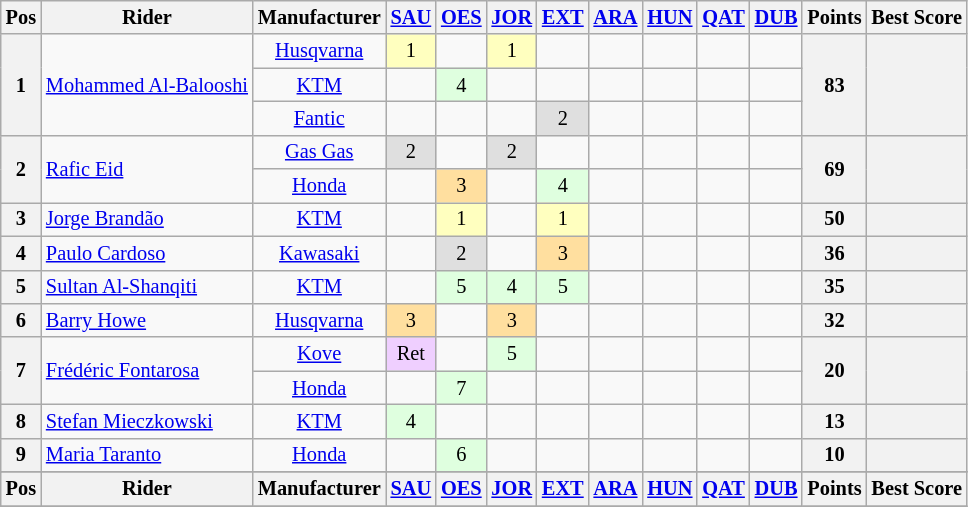<table class="wikitable" style="font-size: 85%; text-align: center;">
<tr valign="top">
<th valign="middle">Pos</th>
<th valign="middle">Rider</th>
<th valign="middle">Manufacturer</th>
<th><a href='#'>SAU</a><br></th>
<th><a href='#'>OES</a><br></th>
<th><a href='#'>JOR</a><br></th>
<th><a href='#'>EXT</a><br></th>
<th><a href='#'>ARA</a><br></th>
<th><a href='#'>HUN</a><br></th>
<th><a href='#'>QAT</a><br></th>
<th><a href='#'>DUB</a><br></th>
<th valign="middle">Points</th>
<th valign="middle">Best Score</th>
</tr>
<tr>
<th rowspan=3>1</th>
<td rowspan=3 align="left"> <a href='#'>Mohammed Al-Balooshi</a></td>
<td><a href='#'>Husqvarna</a></td>
<td style="background:#ffffbf;">1</td>
<td></td>
<td style="background:#ffffbf;">1</td>
<td></td>
<td></td>
<td></td>
<td></td>
<td></td>
<th rowspan=3>83</th>
<th rowspan=3></th>
</tr>
<tr>
<td><a href='#'>KTM</a></td>
<td></td>
<td style="background:#dfffdf;">4</td>
<td></td>
<td></td>
<td></td>
<td></td>
<td></td>
<td></td>
</tr>
<tr>
<td><a href='#'>Fantic</a></td>
<td></td>
<td></td>
<td></td>
<td style="background:#dfdfdf;">2</td>
<td></td>
<td></td>
<td></td>
<td></td>
</tr>
<tr>
<th rowspan=2>2</th>
<td rowspan=2 align="left"> <a href='#'>Rafic Eid</a></td>
<td><a href='#'>Gas Gas</a></td>
<td style="background:#dfdfdf;">2</td>
<td></td>
<td style="background:#dfdfdf;">2</td>
<td></td>
<td></td>
<td></td>
<td></td>
<td></td>
<th rowspan=2>69</th>
<th rowspan=2></th>
</tr>
<tr>
<td><a href='#'>Honda</a></td>
<td></td>
<td style="background:#ffdf9f;">3</td>
<td></td>
<td style="background:#dfffdf;">4</td>
<td></td>
<td></td>
<td></td>
<td></td>
</tr>
<tr>
<th>3</th>
<td align="left"> <a href='#'>Jorge Brandão</a></td>
<td><a href='#'>KTM</a></td>
<td></td>
<td style="background:#ffffbf;">1</td>
<td></td>
<td style="background:#ffffbf;">1</td>
<td></td>
<td></td>
<td></td>
<td></td>
<th>50</th>
<th></th>
</tr>
<tr>
<th>4</th>
<td align="left"> <a href='#'>Paulo Cardoso</a></td>
<td><a href='#'>Kawasaki</a></td>
<td></td>
<td style="background:#dfdfdf;">2</td>
<td></td>
<td style="background:#ffdf9f;">3</td>
<td></td>
<td></td>
<td></td>
<td></td>
<th>36</th>
<th></th>
</tr>
<tr>
<th>5</th>
<td align="left"> <a href='#'>Sultan Al-Shanqiti</a></td>
<td><a href='#'>KTM</a></td>
<td></td>
<td style="background:#dfffdf;">5</td>
<td style="background:#dfffdf;">4</td>
<td style="background:#dfffdf;">5</td>
<td></td>
<td></td>
<td></td>
<td></td>
<th>35</th>
<th></th>
</tr>
<tr>
<th>6</th>
<td align="left"> <a href='#'>Barry Howe</a></td>
<td><a href='#'>Husqvarna</a></td>
<td style="background:#ffdf9f;">3</td>
<td></td>
<td style="background:#ffdf9f;">3</td>
<td></td>
<td></td>
<td></td>
<td></td>
<td></td>
<th>32</th>
<th></th>
</tr>
<tr>
<th rowspan=2>7</th>
<td rowspan=2 align="left"> <a href='#'>Frédéric Fontarosa</a></td>
<td><a href='#'>Kove</a></td>
<td style="background:#efcfff;">Ret</td>
<td></td>
<td style="background:#dfffdf;">5</td>
<td></td>
<td></td>
<td></td>
<td></td>
<td></td>
<th rowspan=2>20</th>
<th rowspan=2></th>
</tr>
<tr>
<td><a href='#'>Honda</a></td>
<td></td>
<td style="background:#dfffdf;">7</td>
<td></td>
<td></td>
<td></td>
<td></td>
<td></td>
<td></td>
</tr>
<tr>
<th>8</th>
<td align="left"> <a href='#'>Stefan Mieczkowski</a></td>
<td><a href='#'>KTM</a></td>
<td style="background:#dfffdf;">4</td>
<td></td>
<td></td>
<td></td>
<td></td>
<td></td>
<td></td>
<td></td>
<th>13</th>
<th></th>
</tr>
<tr>
<th>9</th>
<td align="left"> <a href='#'>Maria Taranto</a></td>
<td><a href='#'>Honda</a></td>
<td></td>
<td style="background:#dfffdf;">6</td>
<td></td>
<td></td>
<td></td>
<td></td>
<td></td>
<td></td>
<th>10</th>
<th></th>
</tr>
<tr>
</tr>
<tr valign="top">
<th valign="middle">Pos</th>
<th valign="middle">Rider</th>
<th valign="middle">Manufacturer</th>
<th><a href='#'>SAU</a><br></th>
<th><a href='#'>OES</a><br></th>
<th><a href='#'>JOR</a><br></th>
<th><a href='#'>EXT</a><br></th>
<th><a href='#'>ARA</a><br></th>
<th><a href='#'>HUN</a><br></th>
<th><a href='#'>QAT</a><br></th>
<th><a href='#'>DUB</a><br></th>
<th valign="middle">Points</th>
<th valign="middle">Best Score</th>
</tr>
<tr>
</tr>
</table>
